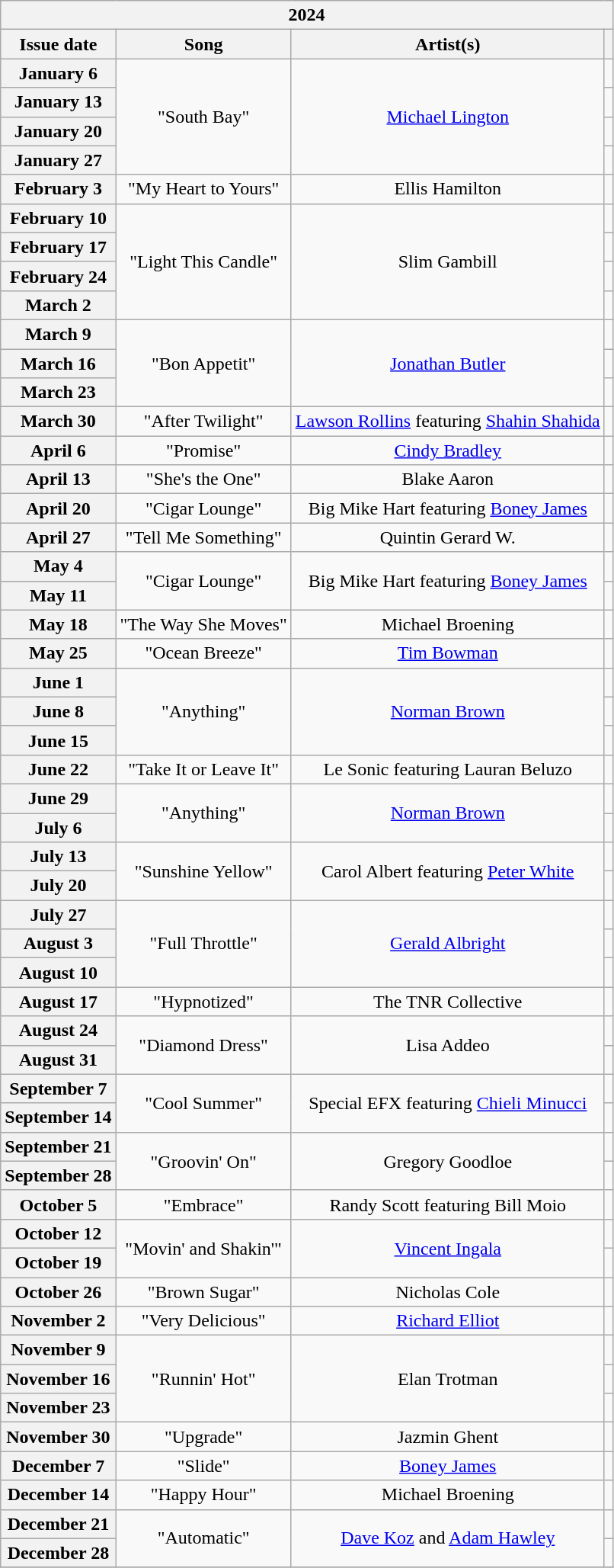<table class="wikitable plainrowheaders" style="text-align: center;">
<tr>
<th colspan="5">2024</th>
</tr>
<tr>
<th scope="col">Issue date</th>
<th scope="col">Song</th>
<th scope="col">Artist(s)</th>
<th scope="col"></th>
</tr>
<tr>
<th scope="row">January 6</th>
<td rowspan="4">"South Bay"</td>
<td rowspan="4"><a href='#'>Michael Lington</a></td>
<td align="center"></td>
</tr>
<tr>
<th scope="row">January 13</th>
<td align="center"></td>
</tr>
<tr>
<th scope="row">January 20</th>
<td align="center"></td>
</tr>
<tr>
<th scope="row">January 27</th>
<td align="center"></td>
</tr>
<tr>
<th scope="row">February 3</th>
<td>"My Heart to Yours"</td>
<td>Ellis Hamilton</td>
<td align="center"></td>
</tr>
<tr>
<th scope="row">February 10</th>
<td rowspan="4">"Light This Candle"</td>
<td rowspan="4">Slim Gambill</td>
<td align="center"></td>
</tr>
<tr>
<th scope="row">February 17</th>
<td align="center"></td>
</tr>
<tr>
<th scope="row">February 24</th>
<td align="center"></td>
</tr>
<tr>
<th scope="row">March 2</th>
<td align="center"></td>
</tr>
<tr>
<th scope="row">March 9</th>
<td rowspan="3">"Bon Appetit"</td>
<td rowspan="3"><a href='#'>Jonathan Butler</a></td>
<td align="center"></td>
</tr>
<tr>
<th scope="row">March 16</th>
<td align="center"></td>
</tr>
<tr>
<th scope="row">March 23</th>
<td align="center"></td>
</tr>
<tr>
<th scope="row">March 30</th>
<td>"After Twilight"</td>
<td><a href='#'>Lawson Rollins</a> featuring <a href='#'>Shahin Shahida</a></td>
<td align="center"></td>
</tr>
<tr>
<th scope="row">April 6</th>
<td>"Promise"</td>
<td><a href='#'>Cindy Bradley</a></td>
<td align="center"></td>
</tr>
<tr>
<th scope="row">April 13</th>
<td>"She's the One"</td>
<td>Blake Aaron</td>
<td align="center"></td>
</tr>
<tr>
<th scope="row">April 20</th>
<td>"Cigar Lounge"</td>
<td>Big Mike Hart featuring <a href='#'>Boney James</a></td>
<td align="center"></td>
</tr>
<tr>
<th scope="row">April 27</th>
<td>"Tell Me Something"</td>
<td>Quintin Gerard W.</td>
<td align="center"></td>
</tr>
<tr>
<th scope="row">May 4</th>
<td rowspan="2">"Cigar Lounge"</td>
<td rowspan="2">Big Mike Hart featuring <a href='#'>Boney James</a></td>
<td align="center"></td>
</tr>
<tr>
<th scope="row">May 11</th>
<td align="center"></td>
</tr>
<tr>
<th scope="row">May 18</th>
<td>"The Way She Moves"</td>
<td>Michael Broening</td>
<td align="center"></td>
</tr>
<tr>
<th scope="row">May 25</th>
<td>"Ocean Breeze"</td>
<td><a href='#'>Tim Bowman</a></td>
<td align="center"></td>
</tr>
<tr>
<th scope="row">June 1</th>
<td rowspan="3">"Anything"</td>
<td rowspan="3"><a href='#'>Norman Brown</a></td>
<td align="center"></td>
</tr>
<tr>
<th scope="row">June 8</th>
<td align="center"></td>
</tr>
<tr>
<th scope="row">June 15</th>
<td align="center"></td>
</tr>
<tr>
<th scope="row">June 22</th>
<td>"Take It or Leave It"</td>
<td>Le Sonic featuring Lauran Beluzo</td>
<td align="center"></td>
</tr>
<tr>
<th scope="row">June 29</th>
<td rowspan="2">"Anything"</td>
<td rowspan="2"><a href='#'>Norman Brown</a></td>
<td align="center"></td>
</tr>
<tr>
<th scope="row">July 6</th>
<td align="center"></td>
</tr>
<tr>
<th scope="row">July 13</th>
<td rowspan="2">"Sunshine Yellow"</td>
<td rowspan="2">Carol Albert featuring <a href='#'>Peter White</a></td>
<td align="center"></td>
</tr>
<tr>
<th scope="row">July 20</th>
<td align="center"></td>
</tr>
<tr>
<th scope="row">July 27</th>
<td rowspan="3">"Full Throttle"</td>
<td rowspan="3"><a href='#'>Gerald Albright</a></td>
<td align="center"></td>
</tr>
<tr>
<th scope="row">August 3</th>
<td align="center"></td>
</tr>
<tr>
<th scope="row">August 10</th>
<td align="center"></td>
</tr>
<tr>
<th scope="row">August 17</th>
<td>"Hypnotized"</td>
<td>The TNR Collective</td>
<td align="center"></td>
</tr>
<tr>
<th scope="row">August 24</th>
<td rowspan="2">"Diamond Dress"</td>
<td rowspan="2">Lisa Addeo</td>
<td align="center"></td>
</tr>
<tr>
<th scope="row">August 31</th>
<td align="center"></td>
</tr>
<tr>
<th scope="row">September 7</th>
<td rowspan="2">"Cool Summer"</td>
<td rowspan="2">Special EFX featuring <a href='#'>Chieli Minucci</a></td>
<td align="center"></td>
</tr>
<tr>
<th scope="row">September 14</th>
<td align="center"></td>
</tr>
<tr>
<th scope="row">September 21</th>
<td rowspan="2">"Groovin' On"</td>
<td rowspan="2">Gregory Goodloe</td>
<td align="center"></td>
</tr>
<tr>
<th scope="row">September 28</th>
<td align="center"></td>
</tr>
<tr>
<th scope="row">October 5</th>
<td>"Embrace"</td>
<td>Randy Scott featuring Bill Moio</td>
<td align="center"></td>
</tr>
<tr>
<th scope="row">October 12</th>
<td rowspan="2">"Movin' and Shakin'"</td>
<td rowspan="2"><a href='#'>Vincent Ingala</a></td>
<td align="center"></td>
</tr>
<tr>
<th scope="row">October 19</th>
<td align="center"></td>
</tr>
<tr>
<th scope="row">October 26</th>
<td>"Brown Sugar"</td>
<td>Nicholas Cole</td>
<td align="center"></td>
</tr>
<tr>
<th scope="row">November 2</th>
<td>"Very Delicious"</td>
<td><a href='#'>Richard Elliot</a></td>
<td align="center"></td>
</tr>
<tr>
<th scope="row">November 9</th>
<td rowspan="3">"Runnin' Hot"</td>
<td rowspan="3">Elan Trotman</td>
<td align="center"></td>
</tr>
<tr>
<th scope="row">November 16</th>
<td align="center"></td>
</tr>
<tr>
<th scope="row">November 23</th>
<td align="center"></td>
</tr>
<tr>
<th scope="row">November 30</th>
<td>"Upgrade"</td>
<td>Jazmin Ghent</td>
<td align="center"></td>
</tr>
<tr>
<th scope="row">December 7</th>
<td>"Slide"</td>
<td><a href='#'>Boney James</a></td>
<td align="center"></td>
</tr>
<tr>
<th scope="row">December 14</th>
<td>"Happy Hour"</td>
<td>Michael Broening</td>
<td align="center"></td>
</tr>
<tr>
<th scope="row">December 21</th>
<td rowspan="2">"Automatic"</td>
<td rowspan="2"><a href='#'>Dave Koz</a> and <a href='#'>Adam Hawley</a></td>
<td align="center"></td>
</tr>
<tr>
<th scope="row">December 28</th>
<td align="center"></td>
</tr>
<tr>
</tr>
</table>
